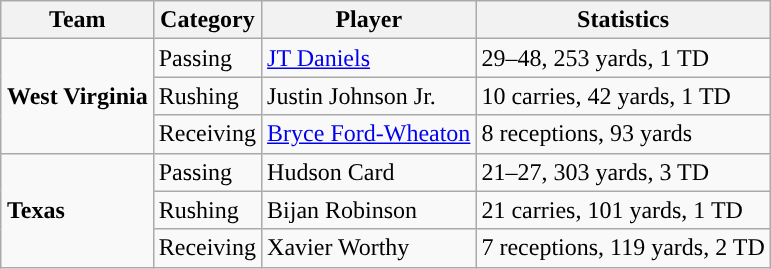<table class="wikitable" style="float: right;">
<tr>
<th>Team</th>
<th>Category</th>
<th>Player</th>
<th>Statistics</th>
</tr>
<tr>
<td rowspan=3><strong>West Virginia</strong></td>
<td>Passing</td>
<td><a href='#'>JT Daniels</a></td>
<td>29–48, 253 yards, 1 TD</td>
</tr>
<tr>
<td>Rushing</td>
<td>Justin Johnson Jr.</td>
<td>10 carries, 42 yards, 1 TD</td>
</tr>
<tr>
<td>Receiving</td>
<td><a href='#'>Bryce Ford-Wheaton</a></td>
<td>8 receptions, 93 yards</td>
</tr>
<tr>
<td rowspan=3><strong>Texas</strong></td>
<td>Passing</td>
<td>Hudson Card</td>
<td>21–27, 303 yards, 3 TD</td>
</tr>
<tr>
<td>Rushing</td>
<td>Bijan Robinson</td>
<td>21 carries, 101 yards, 1 TD</td>
</tr>
<tr>
<td>Receiving</td>
<td>Xavier Worthy</td>
<td>7 receptions, 119 yards, 2 TD</td>
</tr>
</table>
